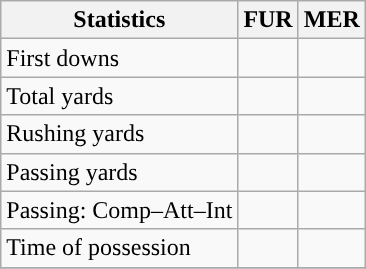<table class="wikitable" style="float: left;">
<tr>
<th>Statistics</th>
<th>FUR</th>
<th>MER</th>
</tr>
<tr>
<td>First downs</td>
<td></td>
<td></td>
</tr>
<tr>
<td>Total yards</td>
<td></td>
<td></td>
</tr>
<tr>
<td>Rushing yards</td>
<td></td>
<td></td>
</tr>
<tr>
<td>Passing yards</td>
<td></td>
<td></td>
</tr>
<tr>
<td>Passing: Comp–Att–Int</td>
<td></td>
<td></td>
</tr>
<tr>
<td>Time of possession</td>
<td></td>
<td></td>
</tr>
<tr>
</tr>
</table>
